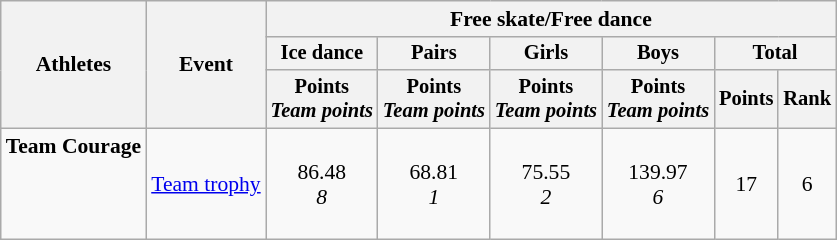<table class="wikitable" style="font-size:90%">
<tr>
<th rowspan=3>Athletes</th>
<th rowspan=3>Event</th>
<th colspan=6>Free skate/Free dance</th>
</tr>
<tr style="font-size:95%">
<th>Ice dance</th>
<th>Pairs</th>
<th>Girls</th>
<th>Boys</th>
<th colspan=2>Total</th>
</tr>
<tr style="font-size:95%">
<th>Points<br><em>Team points</em></th>
<th>Points<br><em>Team points</em></th>
<th>Points<br><em>Team points</em></th>
<th>Points<br><em>Team points</em></th>
<th>Points</th>
<th>Rank</th>
</tr>
<tr align=center>
<td align=left><strong>Team Courage</strong><br><br><br><br></td>
<td align=left><a href='#'>Team trophy</a></td>
<td>86.48<br><em>8</em></td>
<td>68.81<br><em>1</em></td>
<td>75.55<br><em>2</em></td>
<td>139.97<br><em>6</em></td>
<td>17</td>
<td>6</td>
</tr>
</table>
